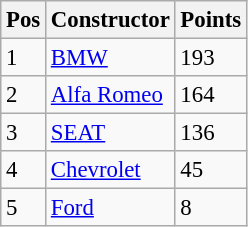<table class="wikitable" style="font-size: 95%;">
<tr>
<th>Pos</th>
<th>Constructor</th>
<th>Points</th>
</tr>
<tr>
<td>1</td>
<td> <a href='#'>BMW</a></td>
<td>193</td>
</tr>
<tr>
<td>2</td>
<td> <a href='#'>Alfa Romeo</a></td>
<td>164</td>
</tr>
<tr>
<td>3</td>
<td> <a href='#'>SEAT</a></td>
<td>136</td>
</tr>
<tr>
<td>4</td>
<td> <a href='#'>Chevrolet</a></td>
<td>45</td>
</tr>
<tr>
<td>5</td>
<td> <a href='#'>Ford</a></td>
<td>8</td>
</tr>
</table>
